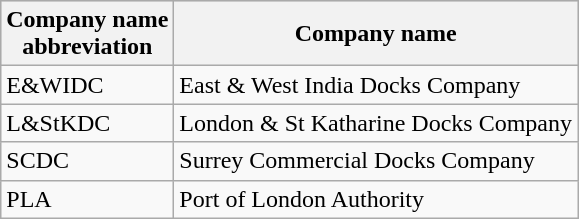<table class="wikitable">
<tr style="background:lightgrey;">
<th>Company name<br>abbreviation</th>
<th>Company name</th>
</tr>
<tr>
<td style="">E&WIDC</td>
<td style="">East & West India Docks Company</td>
</tr>
<tr>
<td style="">L&StKDC</td>
<td style="">London & St Katharine Docks Company</td>
</tr>
<tr>
<td style="">SCDC</td>
<td style="">Surrey Commercial Docks Company</td>
</tr>
<tr>
<td style="">PLA</td>
<td style="">Port of London Authority</td>
</tr>
</table>
